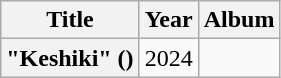<table class="wikitable plainrowheaders" style="text-align:center">
<tr>
<th scope="col">Title</th>
<th scope="col">Year<br></th>
<th scope="col">Album</th>
</tr>
<tr>
<th scope="row">"Keshiki" ()</th>
<td>2024</td>
<td></td>
</tr>
</table>
